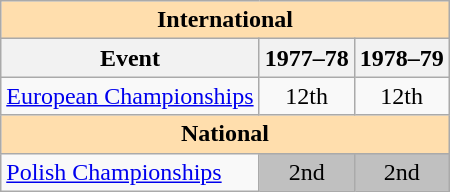<table class="wikitable" style="text-align:center">
<tr>
<th style="background-color: #ffdead; " colspan=3 align=center>International</th>
</tr>
<tr>
<th>Event</th>
<th>1977–78</th>
<th>1978–79</th>
</tr>
<tr>
<td align=left><a href='#'>European Championships</a></td>
<td>12th</td>
<td>12th</td>
</tr>
<tr>
<th style="background-color: #ffdead; " colspan=3 align=center>National</th>
</tr>
<tr>
<td align=left><a href='#'>Polish Championships</a></td>
<td bgcolor=silver>2nd</td>
<td bgcolor=silver>2nd</td>
</tr>
</table>
